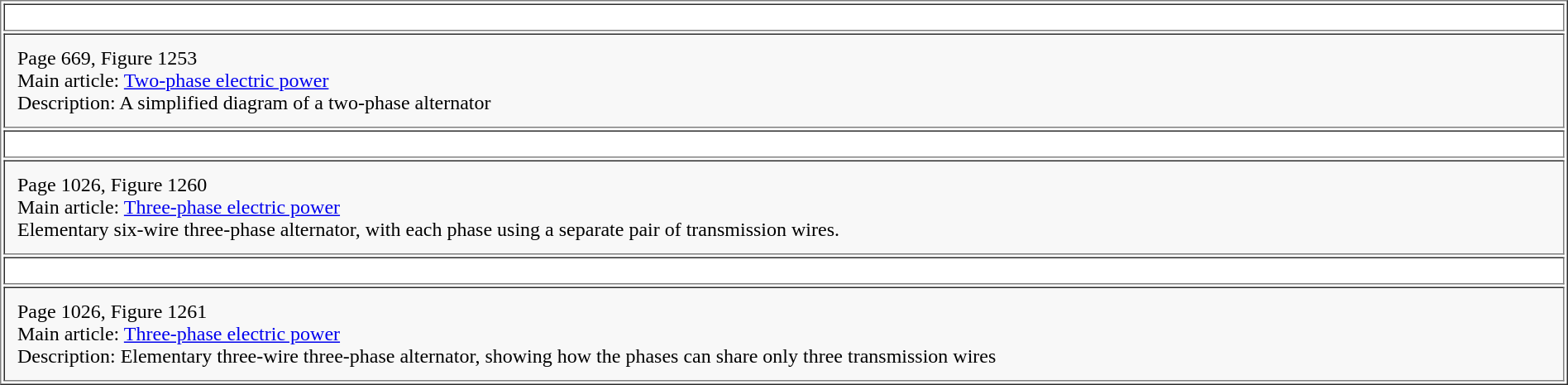<table cellpadding="10" border="1" width="100%">
<tr>
<td width="50%" align="center"></td>
</tr>
<tr>
<td valign="top" bgcolor="F8F8F8">Page 669, Figure 1253<br>Main article: <a href='#'>Two-phase electric power</a><br>Description: A simplified diagram of a two-phase alternator</td>
</tr>
<tr>
<td width="50%" align="center"></td>
</tr>
<tr>
<td valign="top" bgcolor="F8F8F8">Page 1026, Figure 1260 <br>Main article: <a href='#'>Three-phase electric power</a><br>Elementary six-wire three-phase alternator, with each phase using a separate pair of transmission wires.</td>
</tr>
<tr>
<td width="50%" align="center"></td>
</tr>
<tr>
<td valign="top" bgcolor="F8F8F8">Page 1026, Figure 1261 <br>Main article: <a href='#'>Three-phase electric power</a><br>Description: Elementary three-wire three-phase alternator, showing how the phases can share only three transmission wires</td>
</tr>
</table>
